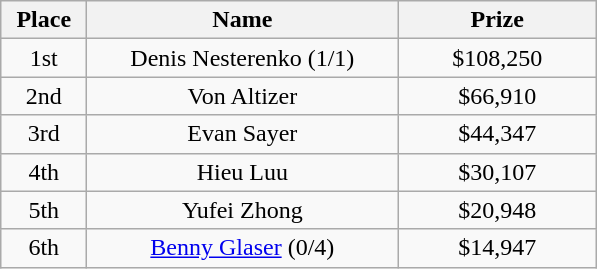<table class="wikitable">
<tr>
<th width="50">Place</th>
<th width="200">Name</th>
<th width="125">Prize</th>
</tr>
<tr>
<td align = "center">1st</td>
<td align = "center"> Denis Nesterenko (1/1)</td>
<td align = "center">$108,250</td>
</tr>
<tr>
<td align = "center">2nd</td>
<td align = "center"> Von Altizer</td>
<td align = "center">$66,910</td>
</tr>
<tr>
<td align = "center">3rd</td>
<td align = "center"> Evan Sayer</td>
<td align = "center">$44,347</td>
</tr>
<tr>
<td align = "center">4th</td>
<td align = "center"> Hieu Luu</td>
<td align = "center">$30,107</td>
</tr>
<tr>
<td align = "center">5th</td>
<td align = "center"> Yufei Zhong</td>
<td align = "center">$20,948</td>
</tr>
<tr>
<td align = "center">6th</td>
<td align = "center"> <a href='#'>Benny Glaser</a> (0/4)</td>
<td align = "center">$14,947</td>
</tr>
</table>
